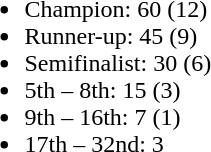<table style="float:left; margin-right:1em">
<tr>
<td><br><ul><li>Champion: 60 (12)</li><li>Runner-up: 45 (9)</li><li>Semifinalist: 30 (6)</li><li>5th – 8th: 15 (3)</li><li>9th – 16th: 7 (1)</li><li>17th – 32nd: 3</li></ul><br></td>
</tr>
</table>
